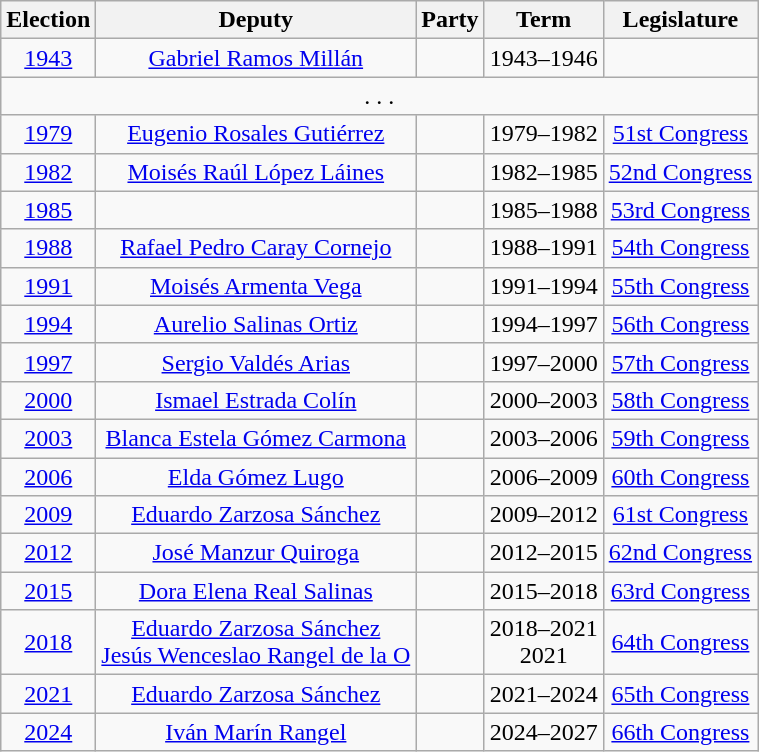<table class="wikitable sortable" style="text-align: center">
<tr>
<th>Election</th>
<th class="unsortable">Deputy</th>
<th class="unsortable">Party</th>
<th class="unsortable">Term</th>
<th class="unsortable">Legislature</th>
</tr>
<tr>
<td><a href='#'>1943</a></td>
<td><a href='#'>Gabriel Ramos Millán</a></td>
<td></td>
<td>1943–1946</td>
<td></td>
</tr>
<tr>
<td colspan=5> . . .</td>
</tr>
<tr>
<td><a href='#'>1979</a></td>
<td><a href='#'>Eugenio Rosales Gutiérrez</a></td>
<td></td>
<td>1979–1982</td>
<td><a href='#'>51st Congress</a></td>
</tr>
<tr>
<td><a href='#'>1982</a></td>
<td><a href='#'>Moisés Raúl López Láines</a></td>
<td></td>
<td>1982–1985</td>
<td><a href='#'>52nd Congress</a></td>
</tr>
<tr>
<td><a href='#'>1985</a></td>
<td></td>
<td></td>
<td>1985–1988</td>
<td><a href='#'>53rd Congress</a></td>
</tr>
<tr>
<td><a href='#'>1988</a></td>
<td><a href='#'>Rafael Pedro Caray Cornejo</a></td>
<td></td>
<td>1988–1991</td>
<td><a href='#'>54th Congress</a></td>
</tr>
<tr>
<td><a href='#'>1991</a></td>
<td><a href='#'>Moisés Armenta Vega</a></td>
<td></td>
<td>1991–1994</td>
<td><a href='#'>55th Congress</a></td>
</tr>
<tr>
<td><a href='#'>1994</a></td>
<td><a href='#'>Aurelio Salinas Ortiz</a></td>
<td></td>
<td>1994–1997</td>
<td><a href='#'>56th Congress</a></td>
</tr>
<tr>
<td><a href='#'>1997</a></td>
<td><a href='#'>Sergio Valdés Arias</a></td>
<td></td>
<td>1997–2000</td>
<td><a href='#'>57th Congress</a></td>
</tr>
<tr>
<td><a href='#'>2000</a></td>
<td><a href='#'>Ismael Estrada Colín</a></td>
<td></td>
<td>2000–2003</td>
<td><a href='#'>58th Congress</a></td>
</tr>
<tr>
<td><a href='#'>2003</a></td>
<td><a href='#'>Blanca Estela Gómez Carmona</a></td>
<td></td>
<td>2003–2006</td>
<td><a href='#'>59th Congress</a></td>
</tr>
<tr>
<td><a href='#'>2006</a></td>
<td><a href='#'>Elda Gómez Lugo</a></td>
<td></td>
<td>2006–2009</td>
<td><a href='#'>60th Congress</a></td>
</tr>
<tr>
<td><a href='#'>2009</a></td>
<td><a href='#'>Eduardo Zarzosa Sánchez</a></td>
<td></td>
<td>2009–2012</td>
<td><a href='#'>61st Congress</a></td>
</tr>
<tr>
<td><a href='#'>2012</a></td>
<td><a href='#'>José Manzur Quiroga</a></td>
<td></td>
<td>2012–2015</td>
<td><a href='#'>62nd Congress</a></td>
</tr>
<tr>
<td><a href='#'>2015</a></td>
<td><a href='#'>Dora Elena Real Salinas</a></td>
<td></td>
<td>2015–2018</td>
<td><a href='#'>63rd Congress</a></td>
</tr>
<tr>
<td><a href='#'>2018</a></td>
<td><a href='#'>Eduardo Zarzosa Sánchez</a><br><a href='#'>Jesús Wenceslao Rangel de la O</a></td>
<td></td>
<td>2018–2021<br>2021</td>
<td><a href='#'>64th Congress</a></td>
</tr>
<tr>
<td><a href='#'>2021</a></td>
<td><a href='#'>Eduardo Zarzosa Sánchez</a></td>
<td></td>
<td>2021–2024</td>
<td><a href='#'>65th Congress</a></td>
</tr>
<tr>
<td><a href='#'>2024</a></td>
<td><a href='#'>Iván Marín Rangel</a></td>
<td> </td>
<td>2024–2027</td>
<td><a href='#'>66th Congress</a></td>
</tr>
</table>
